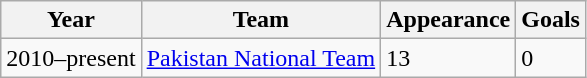<table class="wikitable">
<tr>
<th>Year</th>
<th>Team</th>
<th>Appearance</th>
<th>Goals</th>
</tr>
<tr>
<td>2010–present</td>
<td><a href='#'>Pakistan National Team</a></td>
<td>13</td>
<td>0</td>
</tr>
</table>
